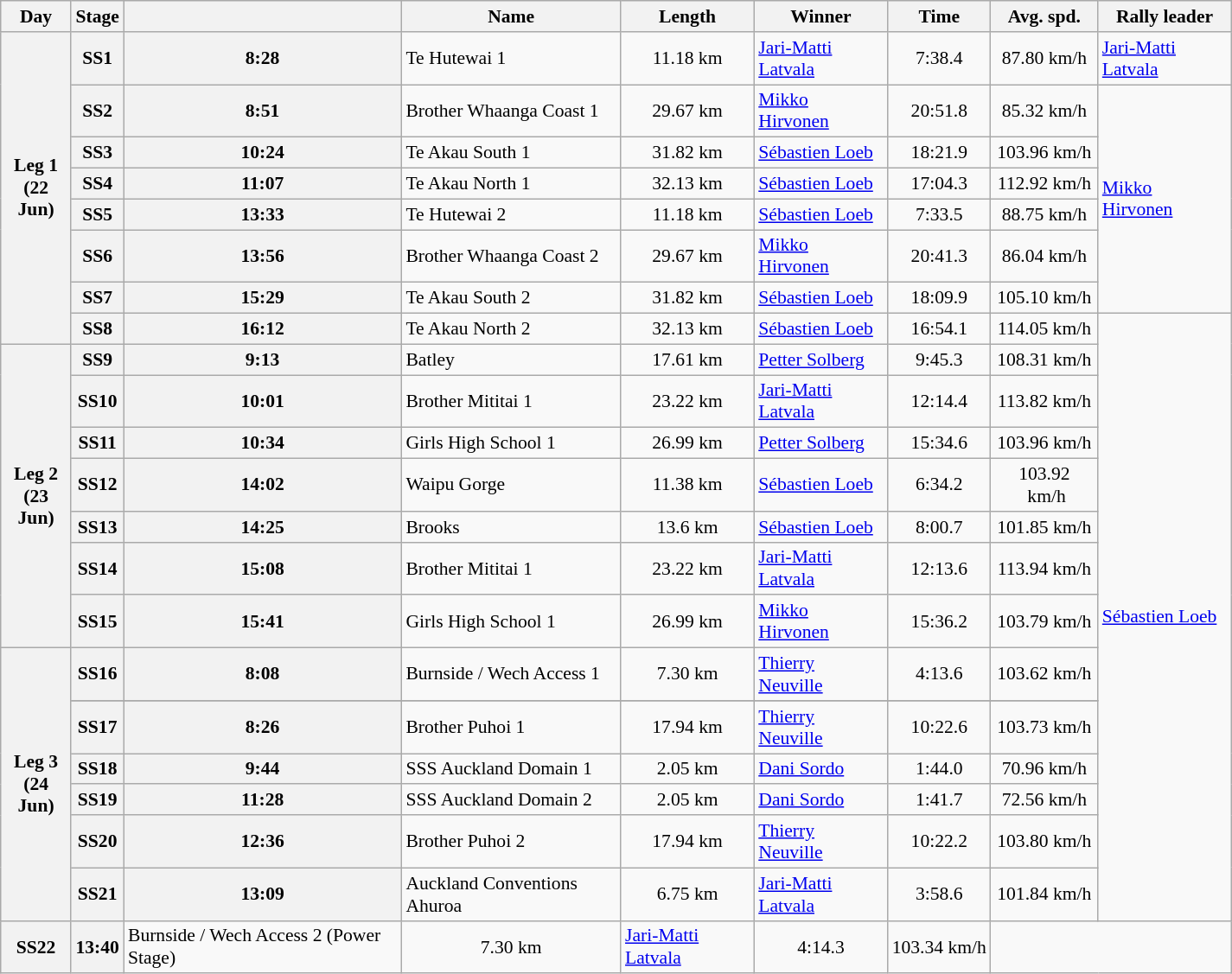<table class="wikitable" style="text-align: center; font-size: 90%; max-width: 950px;">
<tr>
<th>Day</th>
<th>Stage</th>
<th></th>
<th>Name</th>
<th>Length</th>
<th>Winner</th>
<th>Time</th>
<th>Avg. spd.</th>
<th>Rally leader</th>
</tr>
<tr>
<th rowspan=8>Leg 1<br>(22 Jun)</th>
<th>SS1</th>
<th>8:28</th>
<td align=left>Te Hutewai 1</td>
<td>11.18 km</td>
<td align=left> <a href='#'>Jari-Matti Latvala</a></td>
<td>7:38.4</td>
<td>87.80 km/h</td>
<td align=left> <a href='#'>Jari-Matti Latvala</a></td>
</tr>
<tr>
<th>SS2</th>
<th>8:51</th>
<td align=left>Brother Whaanga Coast 1</td>
<td>29.67 km</td>
<td align=left> <a href='#'>Mikko Hirvonen</a></td>
<td>20:51.8</td>
<td>85.32 km/h</td>
<td align=left rowspan=6> <a href='#'>Mikko Hirvonen</a></td>
</tr>
<tr>
<th>SS3</th>
<th>10:24</th>
<td align=left>Te Akau South 1</td>
<td>31.82 km</td>
<td align=left> <a href='#'>Sébastien Loeb</a></td>
<td>18:21.9</td>
<td>103.96 km/h</td>
</tr>
<tr>
<th>SS4</th>
<th>11:07</th>
<td align=left>Te Akau North 1</td>
<td>32.13 km</td>
<td align=left> <a href='#'>Sébastien Loeb</a></td>
<td>17:04.3</td>
<td>112.92 km/h</td>
</tr>
<tr>
<th>SS5</th>
<th>13:33</th>
<td align=left>Te Hutewai 2</td>
<td>11.18 km</td>
<td align=left> <a href='#'>Sébastien Loeb</a></td>
<td>7:33.5</td>
<td>88.75 km/h</td>
</tr>
<tr>
<th>SS6</th>
<th>13:56</th>
<td align=left>Brother Whaanga Coast 2</td>
<td>29.67 km</td>
<td align=left> <a href='#'>Mikko Hirvonen</a></td>
<td>20:41.3</td>
<td>86.04 km/h</td>
</tr>
<tr>
<th>SS7</th>
<th>15:29</th>
<td align=left>Te Akau South 2</td>
<td>31.82 km</td>
<td align=left> <a href='#'>Sébastien Loeb</a></td>
<td>18:09.9</td>
<td>105.10 km/h</td>
</tr>
<tr>
<th>SS8</th>
<th>16:12</th>
<td align=left>Te Akau North 2</td>
<td>32.13 km</td>
<td align=left> <a href='#'>Sébastien Loeb</a></td>
<td>16:54.1</td>
<td>114.05 km/h</td>
<td rowspan=15 align=left> <a href='#'>Sébastien Loeb</a></td>
</tr>
<tr>
<th rowspan=7>Leg 2<br>(23 Jun)</th>
<th>SS9</th>
<th>9:13</th>
<td align=left>Batley</td>
<td>17.61 km</td>
<td align=left> <a href='#'>Petter Solberg</a></td>
<td>9:45.3</td>
<td>108.31 km/h</td>
</tr>
<tr>
<th>SS10</th>
<th>10:01</th>
<td align=left>Brother Mititai 1</td>
<td>23.22 km</td>
<td align=left> <a href='#'>Jari-Matti Latvala</a></td>
<td>12:14.4</td>
<td>113.82 km/h</td>
</tr>
<tr>
<th>SS11</th>
<th>10:34</th>
<td align=left>Girls High School 1</td>
<td>26.99 km</td>
<td align=left> <a href='#'>Petter Solberg</a></td>
<td>15:34.6</td>
<td>103.96 km/h</td>
</tr>
<tr>
<th>SS12</th>
<th>14:02</th>
<td align=left>Waipu Gorge</td>
<td>11.38 km</td>
<td align=left> <a href='#'>Sébastien Loeb</a></td>
<td>6:34.2</td>
<td>103.92  km/h</td>
</tr>
<tr>
<th>SS13</th>
<th>14:25</th>
<td align=left>Brooks</td>
<td>13.6 km</td>
<td align=left> <a href='#'>Sébastien Loeb</a></td>
<td>8:00.7</td>
<td>101.85 km/h</td>
</tr>
<tr>
<th>SS14</th>
<th>15:08</th>
<td align=left>Brother Mititai 1</td>
<td>23.22 km</td>
<td align=left> <a href='#'>Jari-Matti Latvala</a></td>
<td>12:13.6</td>
<td>113.94 km/h</td>
</tr>
<tr>
<th>SS15</th>
<th>15:41</th>
<td align=left>Girls High School 1</td>
<td>26.99 km</td>
<td align=left> <a href='#'>Mikko Hirvonen</a></td>
<td>15:36.2</td>
<td>103.79 km/h</td>
</tr>
<tr>
<th rowspan=7>Leg 3<br>(24 Jun)</th>
<th>SS16</th>
<th>8:08</th>
<td align=left>Burnside / Wech Access 1</td>
<td>7.30 km</td>
<td align=left> <a href='#'>Thierry Neuville</a></td>
<td>4:13.6</td>
<td>103.62 km/h</td>
</tr>
<tr>
</tr>
<tr>
<th>SS17</th>
<th>8:26</th>
<td align=left>Brother Puhoi 1</td>
<td>17.94 km</td>
<td align=left> <a href='#'>Thierry Neuville</a></td>
<td>10:22.6</td>
<td>103.73 km/h</td>
</tr>
<tr>
<th>SS18</th>
<th>9:44</th>
<td align=left>SSS Auckland Domain 1</td>
<td>2.05 km</td>
<td align=left> <a href='#'>Dani Sordo</a></td>
<td>1:44.0</td>
<td>70.96 km/h</td>
</tr>
<tr>
<th>SS19</th>
<th>11:28</th>
<td align=left>SSS Auckland Domain 2</td>
<td>2.05 km</td>
<td align=left> <a href='#'>Dani Sordo</a></td>
<td>1:41.7</td>
<td>72.56 km/h</td>
</tr>
<tr>
<th>SS20</th>
<th>12:36</th>
<td align=left>Brother Puhoi 2</td>
<td>17.94 km</td>
<td align=left> <a href='#'>Thierry Neuville</a></td>
<td>10:22.2</td>
<td>103.80 km/h</td>
</tr>
<tr>
<th>SS21</th>
<th>13:09</th>
<td align=left>Auckland Conventions Ahuroa</td>
<td>6.75 km</td>
<td align=left> <a href='#'>Jari-Matti Latvala</a></td>
<td>3:58.6</td>
<td>101.84 km/h</td>
</tr>
<tr>
<th>SS22</th>
<th>13:40</th>
<td align=left>Burnside / Wech Access 2 (Power Stage)</td>
<td>7.30 km</td>
<td align=left> <a href='#'>Jari-Matti Latvala</a></td>
<td>4:14.3</td>
<td>103.34 km/h</td>
</tr>
</table>
